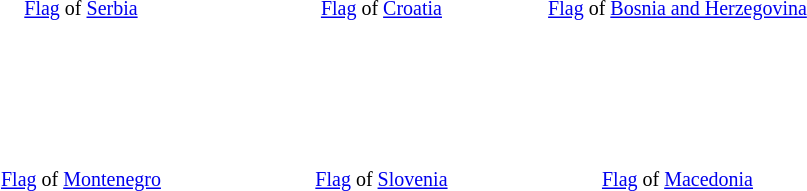<table style="margin:0 auto; text-align:center; vertical-align:top; width:600px; font-size:smaller;">
<tr>
<td><br><a href='#'>Flag</a> of <a href='#'>Serbia</a></td>
<td style="width:33%;"><br><a href='#'>Flag</a> of <a href='#'>Croatia</a></td>
<td style="width:33%; height:110px;"><br><a href='#'>Flag</a> of <a href='#'>Bosnia and Herzegovina</a></td>
</tr>
<tr>
<td style="height:110px;"><br><a href='#'>Flag</a> of <a href='#'>Montenegro</a></td>
<td><br><a href='#'>Flag</a> of <a href='#'>Slovenia</a></td>
<td><br><a href='#'>Flag</a> of <a href='#'>Macedonia</a></td>
</tr>
<tr>
</tr>
</table>
